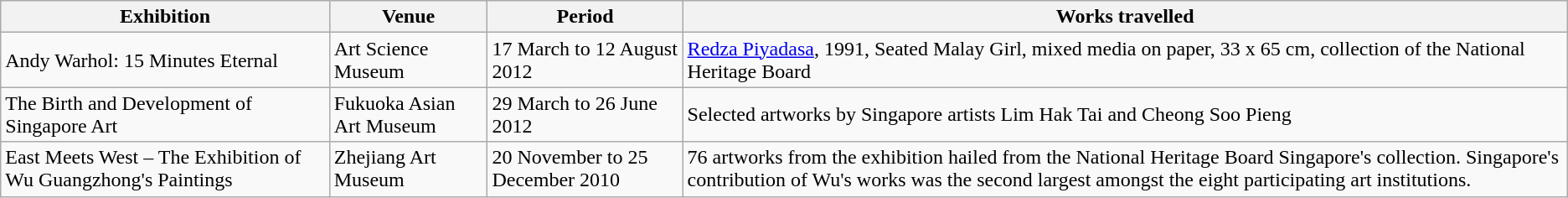<table class="wikitable">
<tr>
<th>Exhibition</th>
<th>Venue</th>
<th>Period</th>
<th>Works travelled</th>
</tr>
<tr>
<td>Andy Warhol: 15 Minutes Eternal</td>
<td>Art Science Museum</td>
<td>17 March to 12 August 2012</td>
<td><a href='#'>Redza Piyadasa</a>, 1991, Seated Malay Girl, mixed media on paper, 33 x 65 cm, collection of the National Heritage Board</td>
</tr>
<tr>
<td>The Birth and Development of Singapore Art</td>
<td>Fukuoka Asian Art Museum</td>
<td>29 March to 26 June 2012</td>
<td>Selected artworks by Singapore artists Lim Hak Tai and Cheong Soo Pieng</td>
</tr>
<tr>
<td>East Meets West – The Exhibition of Wu Guangzhong's Paintings</td>
<td>Zhejiang Art Museum</td>
<td>20 November to 25 December 2010</td>
<td>76 artworks from the exhibition hailed from the National Heritage Board Singapore's collection. Singapore's contribution of Wu's works was the second largest amongst the eight participating art institutions.</td>
</tr>
</table>
